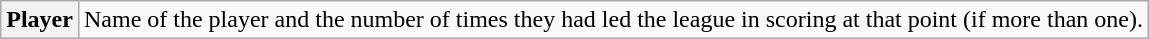<table class="wikitable plainrowheaders">
<tr>
<th scope="row"><strong>Player </strong></th>
<td>Name of the player and the number of times they had led the league in scoring at that point (if more than one).</td>
</tr>
</table>
